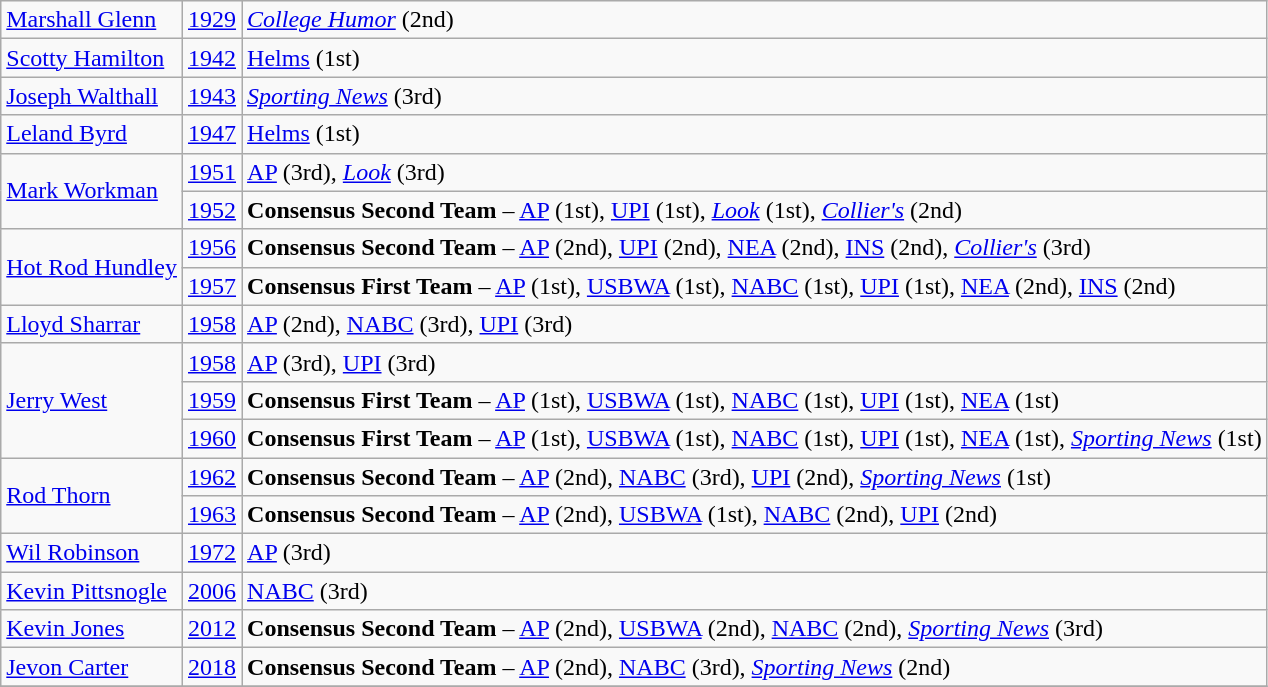<table class="wikitable">
<tr>
<td><a href='#'>Marshall Glenn</a></td>
<td><a href='#'>1929</a></td>
<td><em><a href='#'>College Humor</a></em> (2nd)</td>
</tr>
<tr>
<td><a href='#'>Scotty Hamilton</a></td>
<td><a href='#'>1942</a></td>
<td><a href='#'>Helms</a> (1st)</td>
</tr>
<tr>
<td><a href='#'>Joseph Walthall</a></td>
<td><a href='#'>1943</a></td>
<td><em><a href='#'>Sporting News</a></em> (3rd)</td>
</tr>
<tr>
<td><a href='#'>Leland Byrd</a></td>
<td><a href='#'>1947</a></td>
<td><a href='#'>Helms</a> (1st)</td>
</tr>
<tr>
<td rowspan=2><a href='#'>Mark Workman</a></td>
<td><a href='#'>1951</a></td>
<td><a href='#'>AP</a> (3rd), <em><a href='#'>Look</a></em> (3rd)</td>
</tr>
<tr>
<td><a href='#'>1952</a></td>
<td><strong>Consensus Second Team</strong> – <a href='#'>AP</a> (1st), <a href='#'>UPI</a> (1st), <em><a href='#'>Look</a></em> (1st), <em><a href='#'>Collier's</a></em> (2nd)</td>
</tr>
<tr>
<td rowspan=2><a href='#'>Hot Rod Hundley</a></td>
<td><a href='#'>1956</a></td>
<td><strong>Consensus Second Team</strong> – <a href='#'>AP</a> (2nd), <a href='#'>UPI</a> (2nd), <a href='#'>NEA</a> (2nd), <a href='#'>INS</a> (2nd), <em><a href='#'>Collier's</a></em> (3rd)</td>
</tr>
<tr>
<td><a href='#'>1957</a></td>
<td><strong>Consensus First Team</strong> – <a href='#'>AP</a> (1st), <a href='#'>USBWA</a> (1st), <a href='#'>NABC</a> (1st), <a href='#'>UPI</a> (1st), <a href='#'>NEA</a> (2nd), <a href='#'>INS</a> (2nd)</td>
</tr>
<tr>
<td><a href='#'>Lloyd Sharrar</a></td>
<td><a href='#'>1958</a></td>
<td><a href='#'>AP</a> (2nd), <a href='#'>NABC</a> (3rd), <a href='#'>UPI</a> (3rd)</td>
</tr>
<tr>
<td rowspan=3><a href='#'>Jerry West</a></td>
<td><a href='#'>1958</a></td>
<td><a href='#'>AP</a> (3rd), <a href='#'>UPI</a> (3rd)</td>
</tr>
<tr>
<td><a href='#'>1959</a></td>
<td><strong>Consensus First Team</strong> – <a href='#'>AP</a> (1st), <a href='#'>USBWA</a> (1st), <a href='#'>NABC</a> (1st), <a href='#'>UPI</a> (1st), <a href='#'>NEA</a> (1st)</td>
</tr>
<tr>
<td><a href='#'>1960</a></td>
<td><strong>Consensus First Team</strong> – <a href='#'>AP</a> (1st), <a href='#'>USBWA</a> (1st), <a href='#'>NABC</a> (1st), <a href='#'>UPI</a> (1st), <a href='#'>NEA</a> (1st), <em><a href='#'>Sporting News</a></em> (1st)</td>
</tr>
<tr>
<td rowspan=2><a href='#'>Rod Thorn</a></td>
<td><a href='#'>1962</a></td>
<td><strong>Consensus Second Team</strong> – <a href='#'>AP</a> (2nd), <a href='#'>NABC</a> (3rd), <a href='#'>UPI</a> (2nd), <em><a href='#'>Sporting News</a></em> (1st)</td>
</tr>
<tr>
<td><a href='#'>1963</a></td>
<td><strong>Consensus Second Team</strong> – <a href='#'>AP</a> (2nd), <a href='#'>USBWA</a> (1st), <a href='#'>NABC</a> (2nd), <a href='#'>UPI</a> (2nd)</td>
</tr>
<tr>
<td><a href='#'>Wil Robinson</a></td>
<td><a href='#'>1972</a></td>
<td><a href='#'>AP</a> (3rd)</td>
</tr>
<tr>
<td><a href='#'>Kevin Pittsnogle</a></td>
<td><a href='#'>2006</a></td>
<td><a href='#'>NABC</a> (3rd)</td>
</tr>
<tr>
<td><a href='#'>Kevin Jones</a></td>
<td><a href='#'>2012</a></td>
<td><strong>Consensus Second Team</strong> – <a href='#'>AP</a> (2nd), <a href='#'>USBWA</a> (2nd), <a href='#'>NABC</a> (2nd), <em><a href='#'>Sporting News</a></em> (3rd)</td>
</tr>
<tr>
<td><a href='#'>Jevon Carter</a></td>
<td><a href='#'>2018</a></td>
<td><strong>Consensus Second Team</strong> – <a href='#'>AP</a> (2nd), <a href='#'>NABC</a> (3rd), <em><a href='#'>Sporting News</a></em> (2nd)</td>
</tr>
<tr>
</tr>
</table>
